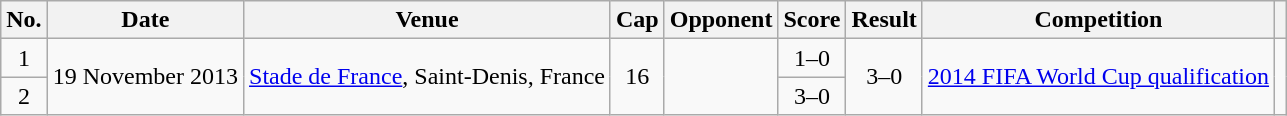<table class="wikitable">
<tr>
<th scope="col">No.</th>
<th scope="col">Date</th>
<th scope="col">Venue</th>
<th scope="col">Cap</th>
<th scope="col">Opponent</th>
<th scope="col">Score</th>
<th scope="col">Result</th>
<th scope="col">Competition</th>
<th scope="col"></th>
</tr>
<tr>
<td align="center">1</td>
<td rowspan="2">19 November 2013</td>
<td rowspan="2"><a href='#'>Stade de France</a>, Saint-Denis, France</td>
<td rowspan="2" align="center">16</td>
<td rowspan="2"></td>
<td align="center">1–0</td>
<td rowspan="2" align="center">3–0</td>
<td rowspan="2"><a href='#'>2014 FIFA World Cup qualification</a></td>
<td rowspan="2" align="center"></td>
</tr>
<tr>
<td align="center">2</td>
<td align="center">3–0</td>
</tr>
</table>
